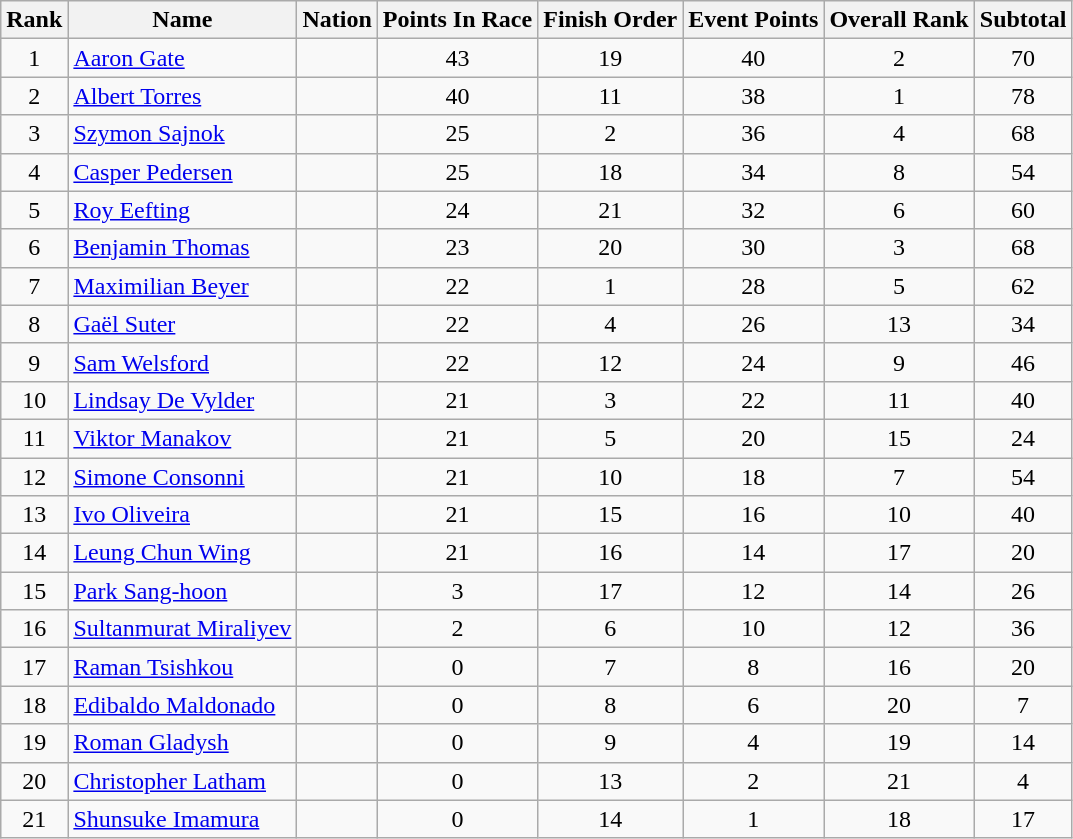<table class="wikitable sortable" style="text-align:center">
<tr>
<th>Rank</th>
<th>Name</th>
<th>Nation</th>
<th>Points In Race</th>
<th>Finish Order</th>
<th>Event Points</th>
<th>Overall Rank</th>
<th>Subtotal</th>
</tr>
<tr>
<td>1</td>
<td align=left><a href='#'>Aaron Gate</a></td>
<td align=left></td>
<td>43</td>
<td>19</td>
<td>40</td>
<td>2</td>
<td>70</td>
</tr>
<tr>
<td>2</td>
<td align=left><a href='#'>Albert Torres</a></td>
<td align=left></td>
<td>40</td>
<td>11</td>
<td>38</td>
<td>1</td>
<td>78</td>
</tr>
<tr>
<td>3</td>
<td align=left><a href='#'>Szymon Sajnok</a></td>
<td align=left></td>
<td>25</td>
<td>2</td>
<td>36</td>
<td>4</td>
<td>68</td>
</tr>
<tr>
<td>4</td>
<td align=left><a href='#'>Casper Pedersen</a></td>
<td align=left></td>
<td>25</td>
<td>18</td>
<td>34</td>
<td>8</td>
<td>54</td>
</tr>
<tr>
<td>5</td>
<td align=left><a href='#'>Roy Eefting</a></td>
<td align=left></td>
<td>24</td>
<td>21</td>
<td>32</td>
<td>6</td>
<td>60</td>
</tr>
<tr>
<td>6</td>
<td align=left><a href='#'>Benjamin Thomas</a></td>
<td align=left></td>
<td>23</td>
<td>20</td>
<td>30</td>
<td>3</td>
<td>68</td>
</tr>
<tr>
<td>7</td>
<td align=left><a href='#'>Maximilian Beyer</a></td>
<td align=left></td>
<td>22</td>
<td>1</td>
<td>28</td>
<td>5</td>
<td>62</td>
</tr>
<tr>
<td>8</td>
<td align=left><a href='#'>Gaël Suter</a></td>
<td align=left></td>
<td>22</td>
<td>4</td>
<td>26</td>
<td>13</td>
<td>34</td>
</tr>
<tr>
<td>9</td>
<td align=left><a href='#'>Sam Welsford</a></td>
<td align=left></td>
<td>22</td>
<td>12</td>
<td>24</td>
<td>9</td>
<td>46</td>
</tr>
<tr>
<td>10</td>
<td align=left><a href='#'>Lindsay De Vylder</a></td>
<td align=left></td>
<td>21</td>
<td>3</td>
<td>22</td>
<td>11</td>
<td>40</td>
</tr>
<tr>
<td>11</td>
<td align=left><a href='#'>Viktor Manakov</a></td>
<td align=left></td>
<td>21</td>
<td>5</td>
<td>20</td>
<td>15</td>
<td>24</td>
</tr>
<tr>
<td>12</td>
<td align=left><a href='#'>Simone Consonni</a></td>
<td align=left></td>
<td>21</td>
<td>10</td>
<td>18</td>
<td>7</td>
<td>54</td>
</tr>
<tr>
<td>13</td>
<td align=left><a href='#'>Ivo Oliveira</a></td>
<td align=left></td>
<td>21</td>
<td>15</td>
<td>16</td>
<td>10</td>
<td>40</td>
</tr>
<tr>
<td>14</td>
<td align=left><a href='#'>Leung Chun Wing</a></td>
<td align=left></td>
<td>21</td>
<td>16</td>
<td>14</td>
<td>17</td>
<td>20</td>
</tr>
<tr>
<td>15</td>
<td align=left><a href='#'>Park Sang-hoon</a></td>
<td align=left></td>
<td>3</td>
<td>17</td>
<td>12</td>
<td>14</td>
<td>26</td>
</tr>
<tr>
<td>16</td>
<td align=left><a href='#'>Sultanmurat Miraliyev</a></td>
<td align=left></td>
<td>2</td>
<td>6</td>
<td>10</td>
<td>12</td>
<td>36</td>
</tr>
<tr>
<td>17</td>
<td align=left><a href='#'>Raman Tsishkou</a></td>
<td align=left></td>
<td>0</td>
<td>7</td>
<td>8</td>
<td>16</td>
<td>20</td>
</tr>
<tr>
<td>18</td>
<td align=left><a href='#'>Edibaldo Maldonado</a></td>
<td align=left></td>
<td>0</td>
<td>8</td>
<td>6</td>
<td>20</td>
<td>7</td>
</tr>
<tr>
<td>19</td>
<td align=left><a href='#'>Roman Gladysh</a></td>
<td align=left></td>
<td>0</td>
<td>9</td>
<td>4</td>
<td>19</td>
<td>14</td>
</tr>
<tr>
<td>20</td>
<td align=left><a href='#'>Christopher Latham</a></td>
<td align=left></td>
<td>0</td>
<td>13</td>
<td>2</td>
<td>21</td>
<td>4</td>
</tr>
<tr>
<td>21</td>
<td align=left><a href='#'>Shunsuke Imamura</a></td>
<td align=left></td>
<td>0</td>
<td>14</td>
<td>1</td>
<td>18</td>
<td>17</td>
</tr>
</table>
